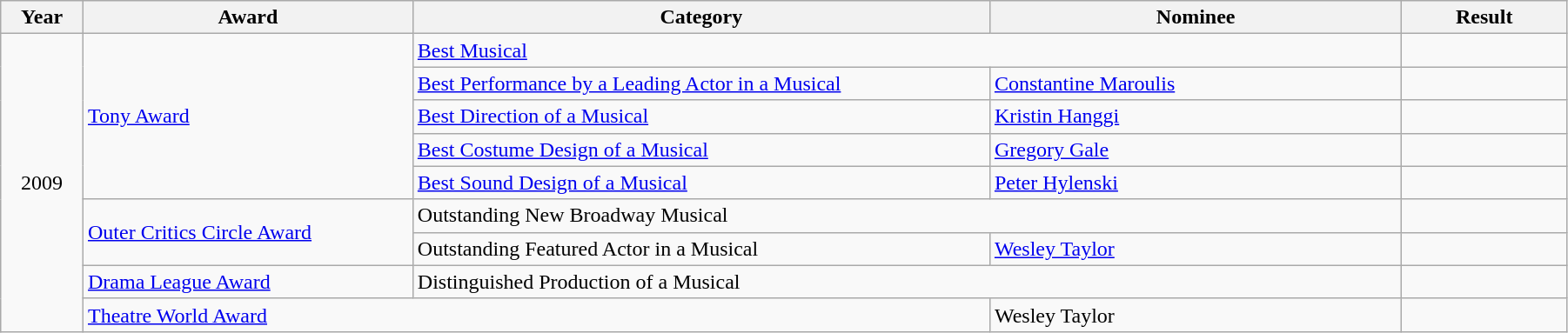<table class="wikitable" style="width:95%;">
<tr valign="bottom">
<th style="width:5%;">Year</th>
<th style="width:20%;">Award</th>
<th style="width:35%;">Category</th>
<th style="width:25%;">Nominee</th>
<th style="width:10%;">Result</th>
</tr>
<tr>
<td rowspan="9" style="text-align:center;">2009</td>
<td rowspan="5"><a href='#'>Tony Award</a></td>
<td colspan="2"><a href='#'>Best Musical</a></td>
<td></td>
</tr>
<tr>
<td><a href='#'>Best Performance by a Leading Actor in a Musical</a></td>
<td><a href='#'>Constantine Maroulis</a></td>
<td></td>
</tr>
<tr>
<td><a href='#'>Best Direction of a Musical</a></td>
<td><a href='#'>Kristin Hanggi</a></td>
<td></td>
</tr>
<tr>
<td><a href='#'>Best Costume Design of a Musical</a></td>
<td><a href='#'>Gregory Gale</a></td>
<td></td>
</tr>
<tr>
<td><a href='#'>Best Sound Design of a Musical</a></td>
<td><a href='#'>Peter Hylenski</a></td>
<td></td>
</tr>
<tr>
<td rowspan="2"><a href='#'>Outer Critics Circle Award</a></td>
<td colspan="2">Outstanding New Broadway Musical</td>
<td></td>
</tr>
<tr>
<td>Outstanding Featured Actor in a Musical</td>
<td><a href='#'>Wesley Taylor</a></td>
<td></td>
</tr>
<tr>
<td><a href='#'>Drama League Award</a></td>
<td colspan="2">Distinguished Production of a Musical</td>
<td></td>
</tr>
<tr>
<td colspan="2"><a href='#'>Theatre World Award</a></td>
<td>Wesley Taylor</td>
<td></td>
</tr>
</table>
